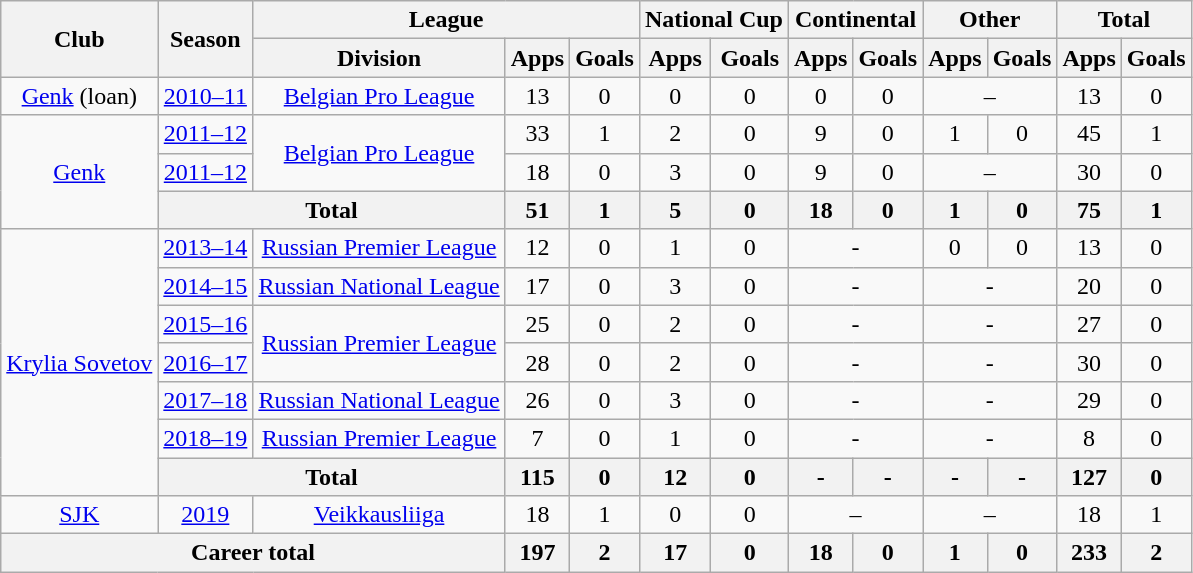<table class="wikitable" style="text-align: center;">
<tr>
<th rowspan="2">Club</th>
<th rowspan="2">Season</th>
<th colspan="3">League</th>
<th colspan="2">National Cup</th>
<th colspan="2">Continental</th>
<th colspan="2">Other</th>
<th colspan="2">Total</th>
</tr>
<tr>
<th>Division</th>
<th>Apps</th>
<th>Goals</th>
<th>Apps</th>
<th>Goals</th>
<th>Apps</th>
<th>Goals</th>
<th>Apps</th>
<th>Goals</th>
<th>Apps</th>
<th>Goals</th>
</tr>
<tr>
<td valign="center"><a href='#'>Genk</a> (loan)</td>
<td><a href='#'>2010–11</a></td>
<td><a href='#'>Belgian Pro League</a></td>
<td>13</td>
<td>0</td>
<td>0</td>
<td>0</td>
<td>0</td>
<td>0</td>
<td colspan="2">–</td>
<td>13</td>
<td>0</td>
</tr>
<tr>
<td rowspan="3" valign="center"><a href='#'>Genk</a></td>
<td><a href='#'>2011–12</a></td>
<td rowspan="2" valign="center"><a href='#'>Belgian Pro League</a></td>
<td>33</td>
<td>1</td>
<td>2</td>
<td>0</td>
<td>9</td>
<td>0</td>
<td>1</td>
<td>0</td>
<td>45</td>
<td>1</td>
</tr>
<tr>
<td><a href='#'>2011–12</a></td>
<td>18</td>
<td>0</td>
<td>3</td>
<td>0</td>
<td>9</td>
<td>0</td>
<td colspan="2">–</td>
<td>30</td>
<td>0</td>
</tr>
<tr>
<th colspan="2">Total</th>
<th>51</th>
<th>1</th>
<th>5</th>
<th>0</th>
<th>18</th>
<th>0</th>
<th>1</th>
<th>0</th>
<th>75</th>
<th>1</th>
</tr>
<tr>
<td rowspan="7" valign="center"><a href='#'>Krylia Sovetov</a></td>
<td><a href='#'>2013–14</a></td>
<td><a href='#'>Russian Premier League</a></td>
<td>12</td>
<td>0</td>
<td>1</td>
<td>0</td>
<td colspan="2">-</td>
<td>0</td>
<td>0</td>
<td>13</td>
<td>0</td>
</tr>
<tr>
<td><a href='#'>2014–15</a></td>
<td><a href='#'>Russian National League</a></td>
<td>17</td>
<td>0</td>
<td>3</td>
<td>0</td>
<td colspan="2">-</td>
<td colspan="2">-</td>
<td>20</td>
<td>0</td>
</tr>
<tr>
<td><a href='#'>2015–16</a></td>
<td rowspan="2" valign="center"><a href='#'>Russian Premier League</a></td>
<td>25</td>
<td>0</td>
<td>2</td>
<td>0</td>
<td colspan="2">-</td>
<td colspan="2">-</td>
<td>27</td>
<td>0</td>
</tr>
<tr>
<td><a href='#'>2016–17</a></td>
<td>28</td>
<td>0</td>
<td>2</td>
<td>0</td>
<td colspan="2">-</td>
<td colspan="2">-</td>
<td>30</td>
<td>0</td>
</tr>
<tr>
<td><a href='#'>2017–18</a></td>
<td><a href='#'>Russian National League</a></td>
<td>26</td>
<td>0</td>
<td>3</td>
<td>0</td>
<td colspan="2">-</td>
<td colspan="2">-</td>
<td>29</td>
<td>0</td>
</tr>
<tr>
<td><a href='#'>2018–19</a></td>
<td><a href='#'>Russian Premier League</a></td>
<td>7</td>
<td>0</td>
<td>1</td>
<td>0</td>
<td colspan="2">-</td>
<td colspan="2">-</td>
<td>8</td>
<td>0</td>
</tr>
<tr>
<th colspan="2">Total</th>
<th>115</th>
<th>0</th>
<th>12</th>
<th>0</th>
<th>-</th>
<th>-</th>
<th>-</th>
<th>-</th>
<th>127</th>
<th>0</th>
</tr>
<tr>
<td valign="center"><a href='#'>SJK</a></td>
<td><a href='#'>2019</a></td>
<td><a href='#'>Veikkausliiga</a></td>
<td>18</td>
<td>1</td>
<td>0</td>
<td>0</td>
<td colspan="2">–</td>
<td colspan="2">–</td>
<td>18</td>
<td>1</td>
</tr>
<tr>
<th colspan="3">Career total</th>
<th>197</th>
<th>2</th>
<th>17</th>
<th>0</th>
<th>18</th>
<th>0</th>
<th>1</th>
<th>0</th>
<th>233</th>
<th>2</th>
</tr>
</table>
